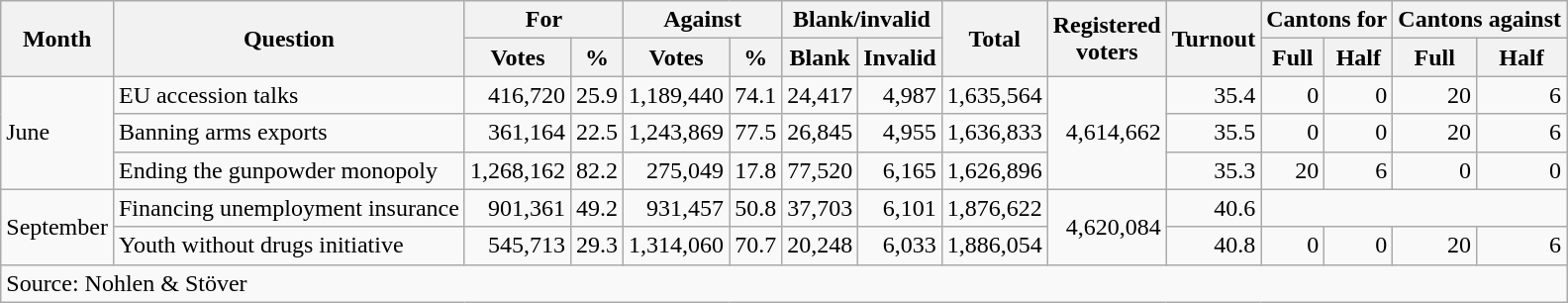<table class=wikitable style=text-align:right>
<tr>
<th rowspan=2>Month</th>
<th rowspan=2>Question</th>
<th colspan=2>For</th>
<th colspan=2>Against</th>
<th colspan=2>Blank/invalid</th>
<th rowspan=2>Total</th>
<th rowspan=2>Registered<br>voters</th>
<th rowspan=2>Turnout</th>
<th colspan=2>Cantons for</th>
<th colspan=2>Cantons against</th>
</tr>
<tr>
<th>Votes</th>
<th>%</th>
<th>Votes</th>
<th>%</th>
<th>Blank</th>
<th>Invalid</th>
<th>Full</th>
<th>Half</th>
<th>Full</th>
<th>Half</th>
</tr>
<tr>
<td align=left rowspan=3>June</td>
<td align=left>EU accession talks</td>
<td>416,720</td>
<td>25.9</td>
<td>1,189,440</td>
<td>74.1</td>
<td>24,417</td>
<td>4,987</td>
<td>1,635,564</td>
<td rowspan=3>4,614,662</td>
<td>35.4</td>
<td>0</td>
<td>0</td>
<td>20</td>
<td>6</td>
</tr>
<tr>
<td align=left>Banning arms exports</td>
<td>361,164</td>
<td>22.5</td>
<td>1,243,869</td>
<td>77.5</td>
<td>26,845</td>
<td>4,955</td>
<td>1,636,833</td>
<td>35.5</td>
<td>0</td>
<td>0</td>
<td>20</td>
<td>6</td>
</tr>
<tr>
<td align=left>Ending the gunpowder monopoly</td>
<td>1,268,162</td>
<td>82.2</td>
<td>275,049</td>
<td>17.8</td>
<td>77,520</td>
<td>6,165</td>
<td>1,626,896</td>
<td>35.3</td>
<td>20</td>
<td>6</td>
<td>0</td>
<td>0</td>
</tr>
<tr>
<td align=left rowspan=2>September</td>
<td align=left>Financing unemployment insurance</td>
<td>901,361</td>
<td>49.2</td>
<td>931,457</td>
<td>50.8</td>
<td>37,703</td>
<td>6,101</td>
<td>1,876,622</td>
<td rowspan=2>4,620,084</td>
<td>40.6</td>
<td colspan=4></td>
</tr>
<tr>
<td align=left>Youth without drugs initiative</td>
<td>545,713</td>
<td>29.3</td>
<td>1,314,060</td>
<td>70.7</td>
<td>20,248</td>
<td>6,033</td>
<td>1,886,054</td>
<td>40.8</td>
<td>0</td>
<td>0</td>
<td>20</td>
<td>6</td>
</tr>
<tr>
<td align=left colspan=15>Source: Nohlen & Stöver</td>
</tr>
</table>
